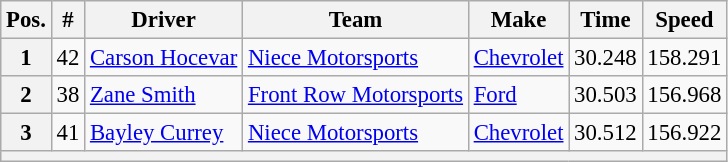<table class="wikitable" style="font-size:95%">
<tr>
<th>Pos.</th>
<th>#</th>
<th>Driver</th>
<th>Team</th>
<th>Make</th>
<th>Time</th>
<th>Speed</th>
</tr>
<tr>
<th>1</th>
<td>42</td>
<td><a href='#'>Carson Hocevar</a></td>
<td><a href='#'>Niece Motorsports</a></td>
<td><a href='#'>Chevrolet</a></td>
<td>30.248</td>
<td>158.291</td>
</tr>
<tr>
<th>2</th>
<td>38</td>
<td><a href='#'>Zane Smith</a></td>
<td><a href='#'>Front Row Motorsports</a></td>
<td><a href='#'>Ford</a></td>
<td>30.503</td>
<td>156.968</td>
</tr>
<tr>
<th>3</th>
<td>41</td>
<td><a href='#'>Bayley Currey</a></td>
<td><a href='#'>Niece Motorsports</a></td>
<td><a href='#'>Chevrolet</a></td>
<td>30.512</td>
<td>156.922</td>
</tr>
<tr>
<th colspan="7"></th>
</tr>
</table>
